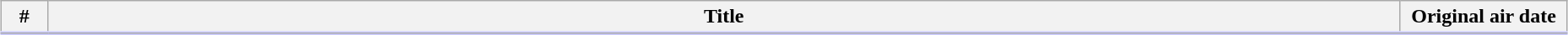<table class="wikitable" style="width:98%; margin:auto; background:#FFF;">
<tr style="border-bottom: 3px solid #CCF">
<th width="30">#</th>
<th>Title</th>
<th width="125">Original air date</th>
</tr>
<tr>
</tr>
</table>
